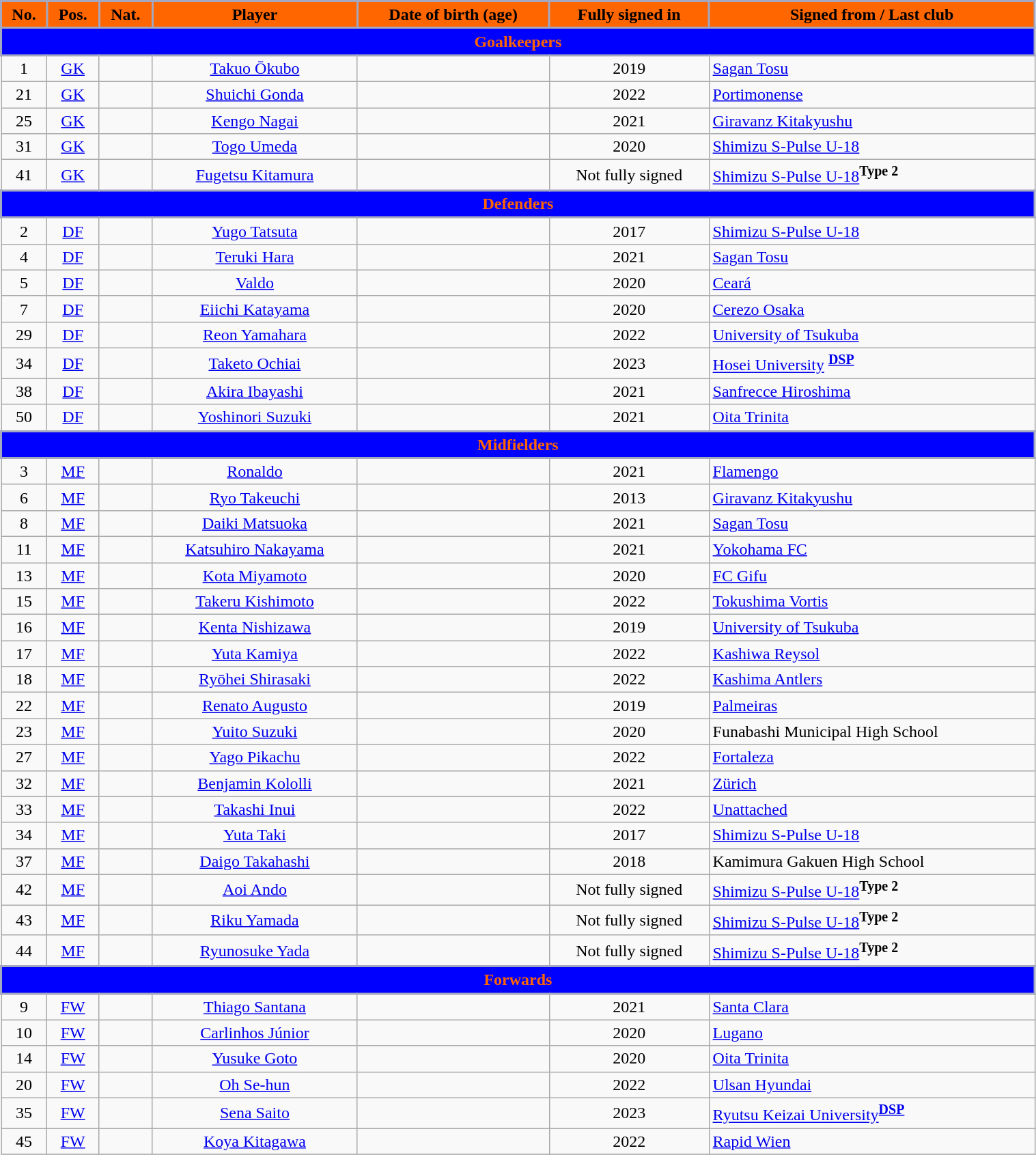<table class="wikitable" style="text-align:center; font-size:100%;width:80%;">
<tr>
<th style="background:#FF6600; color:#000000; border:2px solid #A3A7BF;" text-align:center;">No.</th>
<th style="background:#FF6600; color:#000000; border:2px solid #A3A7BF;" text-align:center;">Pos.</th>
<th style="background:#FF6600; color:#000000; border:2px solid #A3A7BF;" text-align:center;">Nat.</th>
<th style="background:#FF6600; color:#000000; border:2px solid #A3A7BF;" text-align:center;">Player</th>
<th style="background:#FF6600; color:#000000; border:2px solid #A3A7BF;" text-align:center;">Date of birth (age)</th>
<th style="background:#FF6600; color:#000000; border:2px solid #A3A7BF;" text-align:center;">Fully signed in</th>
<th style="background:#FF6600; color:#000000; border:2px solid #A3A7BF;" text-align:center;">Signed from / Last club</th>
</tr>
<tr>
<th colspan="8" style="background:blue; color:#FF6600; border:2px solid #A3A7BF;" text-align:center;">Goalkeepers</th>
</tr>
<tr>
<td>1</td>
<td><a href='#'>GK</a></td>
<td></td>
<td align=center><a href='#'>Takuo Ōkubo</a></td>
<td></td>
<td>2019</td>
<td align=left> <a href='#'>Sagan Tosu</a></td>
</tr>
<tr>
<td>21</td>
<td><a href='#'>GK</a></td>
<td></td>
<td align=center><a href='#'>Shuichi Gonda</a></td>
<td></td>
<td>2022</td>
<td align=left> <a href='#'>Portimonense</a></td>
</tr>
<tr>
<td>25</td>
<td><a href='#'>GK</a></td>
<td></td>
<td align=center><a href='#'>Kengo Nagai</a></td>
<td></td>
<td>2021</td>
<td align=left> <a href='#'>Giravanz Kitakyushu</a></td>
</tr>
<tr>
<td>31</td>
<td><a href='#'>GK</a></td>
<td></td>
<td align=center><a href='#'>Togo Umeda</a></td>
<td></td>
<td>2020</td>
<td align=left> <a href='#'>Shimizu S-Pulse U-18</a></td>
</tr>
<tr>
<td>41</td>
<td><a href='#'>GK</a></td>
<td></td>
<td align=center><a href='#'>Fugetsu Kitamura</a></td>
<td></td>
<td>Not fully signed</td>
<td align=left> <a href='#'>Shimizu S-Pulse U-18</a><sup><strong>Type 2</strong></sup></td>
</tr>
<tr>
<th colspan="8" style="background:blue; color:#FF6600; border:2px solid #A3A7BF;" text-align:center;">Defenders</th>
</tr>
<tr>
<td>2</td>
<td><a href='#'>DF</a></td>
<td></td>
<td align=center><a href='#'>Yugo Tatsuta</a></td>
<td></td>
<td>2017</td>
<td align=left> <a href='#'>Shimizu S-Pulse U-18</a></td>
</tr>
<tr>
<td>4</td>
<td><a href='#'>DF</a></td>
<td></td>
<td align=center><a href='#'>Teruki Hara</a></td>
<td></td>
<td>2021</td>
<td align=left> <a href='#'>Sagan Tosu</a></td>
</tr>
<tr>
<td>5</td>
<td><a href='#'>DF</a></td>
<td></td>
<td align=center><a href='#'>Valdo</a></td>
<td></td>
<td>2020</td>
<td align=left> <a href='#'>Ceará</a></td>
</tr>
<tr>
<td>7</td>
<td><a href='#'>DF</a></td>
<td></td>
<td align=center><a href='#'>Eiichi Katayama</a></td>
<td></td>
<td>2020</td>
<td align=left> <a href='#'>Cerezo Osaka</a></td>
</tr>
<tr>
<td>29</td>
<td><a href='#'>DF</a></td>
<td></td>
<td align=center><a href='#'>Reon Yamahara</a></td>
<td></td>
<td>2022</td>
<td align=left> <a href='#'>University of Tsukuba</a></td>
</tr>
<tr>
<td>34</td>
<td><a href='#'>DF</a></td>
<td></td>
<td align=center><a href='#'>Taketo Ochiai</a></td>
<td></td>
<td>2023</td>
<td align=left> <a href='#'>Hosei University</a> <sup><strong><a href='#'>DSP</a></strong></sup></td>
</tr>
<tr>
<td>38</td>
<td><a href='#'>DF</a></td>
<td></td>
<td align=center><a href='#'>Akira Ibayashi</a></td>
<td></td>
<td>2021</td>
<td align=left> <a href='#'>Sanfrecce Hiroshima</a></td>
</tr>
<tr>
<td>50</td>
<td><a href='#'>DF</a></td>
<td></td>
<td align=center><a href='#'>Yoshinori Suzuki</a></td>
<td></td>
<td>2021</td>
<td align=left> <a href='#'>Oita Trinita</a></td>
</tr>
<tr>
<th colspan="8" style="background:blue; color:#FF6600; border:2px solid #A3A7BF;" text-align:center;">Midfielders</th>
</tr>
<tr>
<td>3</td>
<td><a href='#'>MF</a></td>
<td></td>
<td align=center><a href='#'>Ronaldo</a></td>
<td></td>
<td>2021</td>
<td align=left> <a href='#'>Flamengo</a></td>
</tr>
<tr>
<td>6</td>
<td><a href='#'>MF</a></td>
<td></td>
<td align=center><a href='#'>Ryo Takeuchi</a></td>
<td></td>
<td>2013</td>
<td align=left> <a href='#'>Giravanz Kitakyushu</a></td>
</tr>
<tr>
<td>8</td>
<td><a href='#'>MF</a></td>
<td></td>
<td align=center><a href='#'>Daiki Matsuoka</a></td>
<td></td>
<td>2021</td>
<td align=left> <a href='#'>Sagan Tosu</a></td>
</tr>
<tr>
<td>11</td>
<td><a href='#'>MF</a></td>
<td></td>
<td align=center><a href='#'>Katsuhiro Nakayama</a></td>
<td></td>
<td>2021</td>
<td align=left> <a href='#'>Yokohama FC</a></td>
</tr>
<tr>
<td>13</td>
<td><a href='#'>MF</a></td>
<td></td>
<td align=center><a href='#'>Kota Miyamoto</a></td>
<td></td>
<td>2020</td>
<td align=left> <a href='#'>FC Gifu</a></td>
</tr>
<tr>
<td>15</td>
<td><a href='#'>MF</a></td>
<td></td>
<td align=center><a href='#'>Takeru Kishimoto</a></td>
<td></td>
<td>2022</td>
<td align=left> <a href='#'>Tokushima Vortis</a></td>
</tr>
<tr>
<td>16</td>
<td><a href='#'>MF</a></td>
<td></td>
<td align=center><a href='#'>Kenta Nishizawa</a></td>
<td></td>
<td>2019</td>
<td align=left> <a href='#'>University of Tsukuba</a></td>
</tr>
<tr>
<td>17</td>
<td><a href='#'>MF</a></td>
<td></td>
<td align=center><a href='#'>Yuta Kamiya</a></td>
<td></td>
<td>2022</td>
<td align=left> <a href='#'>Kashiwa Reysol</a></td>
</tr>
<tr>
<td>18</td>
<td><a href='#'>MF</a></td>
<td></td>
<td align=center><a href='#'>Ryōhei Shirasaki</a></td>
<td></td>
<td>2022</td>
<td align=left> <a href='#'>Kashima Antlers</a></td>
</tr>
<tr>
<td>22</td>
<td><a href='#'>MF</a></td>
<td></td>
<td align=center><a href='#'>Renato Augusto</a></td>
<td></td>
<td>2019</td>
<td align=left> <a href='#'>Palmeiras</a></td>
</tr>
<tr>
<td>23</td>
<td><a href='#'>MF</a></td>
<td></td>
<td align=center><a href='#'>Yuito Suzuki</a></td>
<td></td>
<td>2020</td>
<td align=left> Funabashi Municipal High School</td>
</tr>
<tr>
<td>27</td>
<td><a href='#'>MF</a></td>
<td></td>
<td align=center><a href='#'>Yago Pikachu</a></td>
<td></td>
<td>2022</td>
<td align=left> <a href='#'>Fortaleza</a></td>
</tr>
<tr>
<td>32</td>
<td><a href='#'>MF</a></td>
<td></td>
<td align=center><a href='#'>Benjamin Kololli</a></td>
<td></td>
<td>2021</td>
<td align=left> <a href='#'>Zürich</a></td>
</tr>
<tr>
<td>33</td>
<td><a href='#'>MF</a></td>
<td></td>
<td align=center><a href='#'>Takashi Inui</a></td>
<td></td>
<td>2022</td>
<td align=left><a href='#'>Unattached</a></td>
</tr>
<tr>
<td>34</td>
<td><a href='#'>MF</a></td>
<td></td>
<td align=center><a href='#'>Yuta Taki</a></td>
<td></td>
<td>2017</td>
<td align=left> <a href='#'>Shimizu S-Pulse U-18</a></td>
</tr>
<tr>
<td>37</td>
<td><a href='#'>MF</a></td>
<td></td>
<td align=center><a href='#'>Daigo Takahashi</a></td>
<td></td>
<td>2018</td>
<td align=left> Kamimura Gakuen High School</td>
</tr>
<tr>
<td>42</td>
<td><a href='#'>MF</a></td>
<td></td>
<td align=center><a href='#'>Aoi Ando</a></td>
<td></td>
<td>Not fully signed</td>
<td align=left> <a href='#'>Shimizu S-Pulse U-18</a><sup><strong>Type 2</strong></sup></td>
</tr>
<tr>
<td>43</td>
<td><a href='#'>MF</a></td>
<td></td>
<td align=center><a href='#'>Riku Yamada</a></td>
<td></td>
<td>Not fully signed</td>
<td align=left> <a href='#'>Shimizu S-Pulse U-18</a><sup><strong>Type 2</strong></sup></td>
</tr>
<tr>
<td>44</td>
<td><a href='#'>MF</a></td>
<td></td>
<td align=center><a href='#'>Ryunosuke Yada</a></td>
<td></td>
<td>Not fully signed</td>
<td align=left> <a href='#'>Shimizu S-Pulse U-18</a><sup><strong>Type 2</strong></sup></td>
</tr>
<tr>
<th colspan="8" style="background:blue; color:#FF6600; border:2px solid #A3A7BF;" text-align:center;">Forwards</th>
</tr>
<tr>
<td>9</td>
<td><a href='#'>FW</a></td>
<td></td>
<td align=center><a href='#'>Thiago Santana</a></td>
<td></td>
<td>2021</td>
<td align=left> <a href='#'>Santa Clara</a></td>
</tr>
<tr>
<td>10</td>
<td><a href='#'>FW</a></td>
<td></td>
<td align=center><a href='#'>Carlinhos Júnior</a></td>
<td></td>
<td>2020</td>
<td align=left> <a href='#'>Lugano</a></td>
</tr>
<tr>
<td>14</td>
<td><a href='#'>FW</a></td>
<td></td>
<td align=center><a href='#'>Yusuke Goto</a></td>
<td></td>
<td>2020</td>
<td align=left> <a href='#'>Oita Trinita</a></td>
</tr>
<tr>
<td>20</td>
<td><a href='#'>FW</a></td>
<td></td>
<td align=center><a href='#'>Oh Se-hun</a></td>
<td></td>
<td>2022</td>
<td align=left> <a href='#'>Ulsan Hyundai</a></td>
</tr>
<tr>
<td>35</td>
<td><a href='#'>FW</a></td>
<td></td>
<td align=center><a href='#'>Sena Saito</a></td>
<td></td>
<td>2023</td>
<td align=left> <a href='#'>Ryutsu Keizai University</a><sup><strong><a href='#'>DSP</a></strong></sup></td>
</tr>
<tr>
<td>45</td>
<td><a href='#'>FW</a></td>
<td></td>
<td align=center><a href='#'>Koya Kitagawa</a></td>
<td></td>
<td>2022</td>
<td align=left> <a href='#'>Rapid Wien</a></td>
</tr>
<tr>
</tr>
</table>
